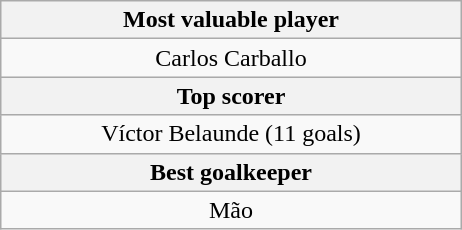<table class="wikitable" style="margin: 1em auto 1em auto;">
<tr>
<th width=300>Most valuable player</th>
</tr>
<tr>
<td style="text-align:center;"> Carlos Carballo</td>
</tr>
<tr>
<th>Top scorer</th>
</tr>
<tr>
<td style="text-align:center;"> Víctor Belaunde (11 goals)</td>
</tr>
<tr>
<th>Best goalkeeper</th>
</tr>
<tr>
<td style="text-align:center;"> Mão</td>
</tr>
</table>
